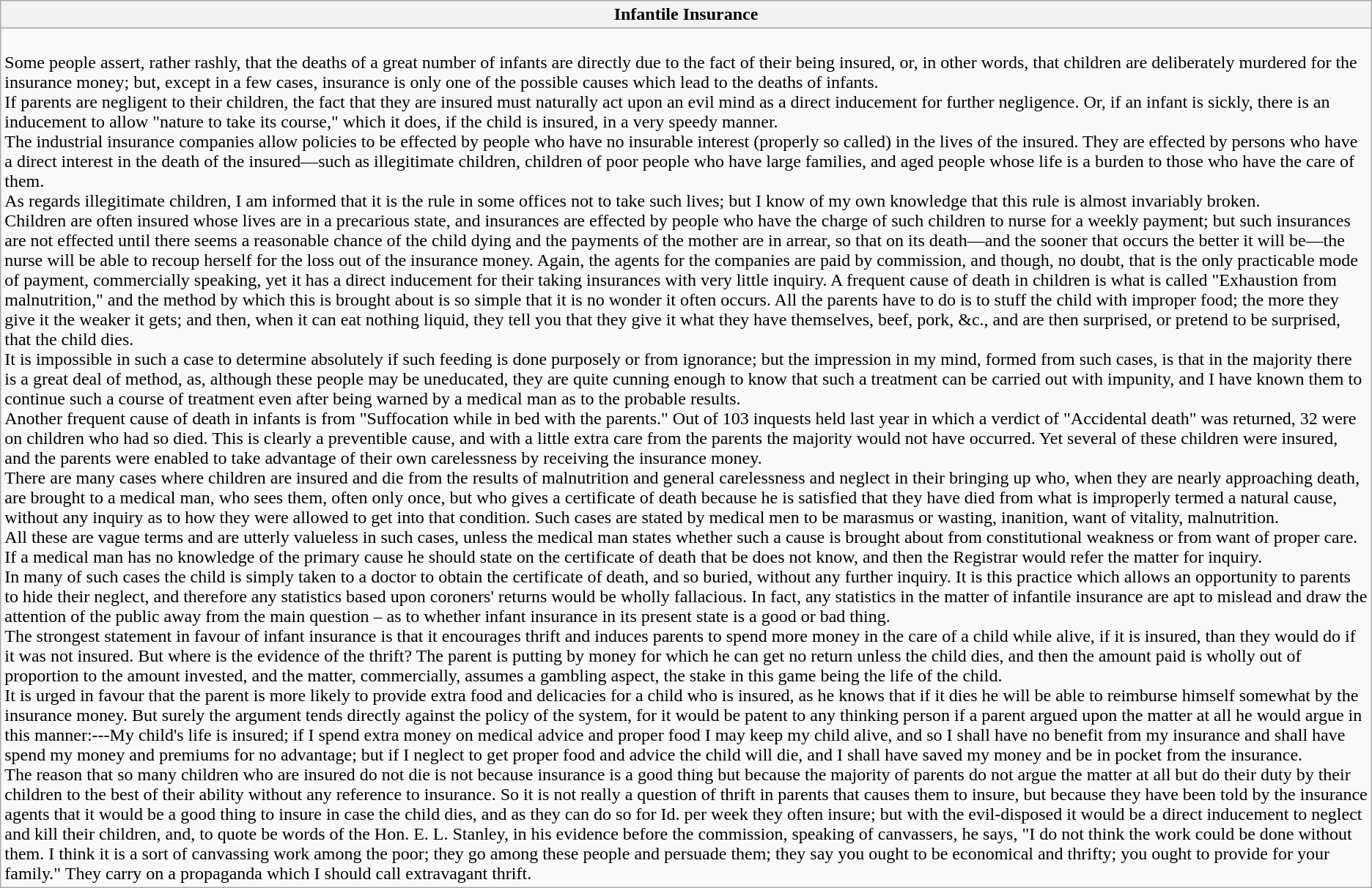<table class="wikitable">
<tr>
<th>Infantile Insurance</th>
</tr>
<tr>
<td><br>Some people assert, rather rashly, that the deaths of a great number of infants are directly due to the fact of their being insured, or, in other words, that children are deliberately murdered for the insurance money; but, except in a few cases, insurance is only one of the possible causes which lead to the deaths of infants.<br>If parents are negligent to their children, the fact that they are insured must naturally act upon an evil mind as a direct inducement for further negligence. Or, if an infant is sickly, there is an inducement to allow "nature to take its course," which it does, if the child is insured, in a very speedy manner.<br>The industrial insurance companies allow policies to be effected by people who have no insurable interest (properly so called) in the lives of the insured. They are effected by persons who have a direct interest in the death of the insured—such as illegitimate children, children of poor people who have large families, and aged people whose life is a burden to those who have the care of them.<br>As regards illegitimate children, I am informed that it is the rule in some offices not to take such lives; but I know of my own knowledge that this rule is almost invariably broken.<br>Children are often insured whose lives are in a precarious state, and insurances are effected by people who have the charge of such children to nurse for a weekly payment; but such insurances are not effected until there seems a reasonable chance of the child dying and the payments of the mother are in arrear, so that on its death—and the sooner that occurs the better it will be—the nurse will be able to recoup herself for the loss out of the insurance money.
Again, the agents for the companies are paid by commission, and though, no doubt, that is the only practicable mode of payment, commercially speaking, yet it has a direct inducement for their taking insurances with very little inquiry.
A frequent cause of death in children is what is called "Exhaustion from malnutrition," and the method by which this is brought about is so simple that it is no wonder it often occurs. All the parents have to do is to stuff the child with improper food; the more they give it the weaker it gets; and then, when it can eat nothing liquid, they tell you that they give it what they have themselves, beef, pork, &c., and are then surprised, or pretend to be surprised, that the child dies.<br>It is impossible in such a case to determine absolutely if such feeding is done purposely or from ignorance; but the impression in my mind, formed from such cases, is that in the majority there is a great deal of method, as, although these people may be uneducated, they are quite cunning enough to know that such a treatment can be carried out with impunity, and I have known them to continue such a course of treatment even after being warned by a medical man as to the probable results.<br>Another frequent cause of death in infants is from "Suffocation while in bed with the parents." Out of 103 inquests held last year in which a verdict of "Accidental death" was returned, 32 were on children who had so died.
This is clearly a preventible cause, and with a little extra care from the parents the majority would not have occurred. Yet several of these children were insured, and the parents were enabled to take advantage of their own carelessness by receiving the insurance money.<br>There are many cases where children are insured and die from the results of malnutrition and general carelessness and neglect in their bringing up who, when they are nearly approaching death, are brought to a medical man, who sees them, often only once, but who gives a certificate of death because he is satisfied that they have died from what is improperly termed a natural cause, without any inquiry as to how they were allowed to get into that condition.
Such cases are stated by medical men to be marasmus or wasting, inanition, want of vitality, malnutrition.<br>All these are vague terms and are utterly valueless in such cases, unless the medical man states whether such a cause is brought about from constitutional weakness or from want of proper care. If a medical man has no knowledge of the primary cause he should state on the certificate of death that be does not know, and then the Registrar would refer the matter for inquiry.<br>In many of such cases the child is simply taken to a doctor to obtain the certificate of death, and so buried, without any further inquiry. It is this practice which allows an opportunity to parents to hide their neglect, and therefore any statistics based upon coroners' returns would be wholly fallacious. In fact, any statistics in the matter of infantile insurance are apt to mislead and draw the attention of the public away from the main question – as to whether infant insurance in its present state is a good or bad thing.<br>The strongest statement in favour of infant insurance is that it encourages thrift and induces parents to spend more money in the care of a child while alive, if it is insured, than they would do if it was not insured.
But where is the evidence of the thrift? The parent is putting by money for which he can get no return unless the child dies, and then the amount paid is wholly out of proportion to the amount invested, and the matter, commercially, assumes a gambling aspect, the stake in this game being the life of the child.<br>It is urged in favour that the parent is more likely to provide extra food and delicacies for a child who is insured, as he knows that if it dies he will be able to reimburse himself somewhat by the insurance money. But surely the argument tends directly against the policy of the system, for it would be patent to any thinking person if a parent argued upon the matter at all he would argue in this manner:---My child's life is insured; if I spend extra money on medical advice and proper food I may keep my child alive, and so I shall have no benefit from my insurance and shall have spend my money and premiums for no advantage; but if I neglect to get proper food and advice the child will die, and I shall have saved my money and be in pocket from the insurance.<br>The reason that so many children who are insured do not die is not because insurance is a good thing but because the majority of parents do not argue the matter at all but do their duty by their children to the best of their ability without any reference to insurance. So it is not really a question of thrift in parents that causes them to insure, but because they have been told by the insurance agents that it would be a good thing to insure in case the child dies, and as they can do so for Id. per week they often insure; but with the evil-disposed it would be a direct inducement to neglect and kill their children, and, to quote be words of the Hon. E. L. Stanley, in his evidence before the commission, speaking of canvassers, he says, "I do not think the work could be done without them. I think it is a sort of canvassing work among the poor; they go among these people and persuade them; they say you ought to be economical and thrifty; you ought to provide for your family." They carry on a propaganda which I should call extravagant thrift.</td>
</tr>
</table>
